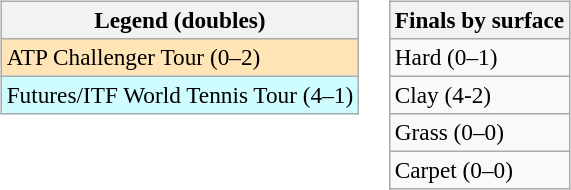<table>
<tr valign=top>
<td><br><table class=wikitable style=font-size:97%>
<tr>
<th>Legend (doubles)</th>
</tr>
<tr bgcolor=moccasin>
<td>ATP Challenger Tour (0–2)</td>
</tr>
<tr bgcolor=cffcff>
<td>Futures/ITF World Tennis Tour (4–1)</td>
</tr>
</table>
</td>
<td><br><table class=wikitable style=font-size:97%>
<tr>
<th>Finals by surface</th>
</tr>
<tr>
<td>Hard (0–1)</td>
</tr>
<tr>
<td>Clay (4-2)</td>
</tr>
<tr>
<td>Grass (0–0)</td>
</tr>
<tr>
<td>Carpet (0–0)</td>
</tr>
</table>
</td>
</tr>
</table>
